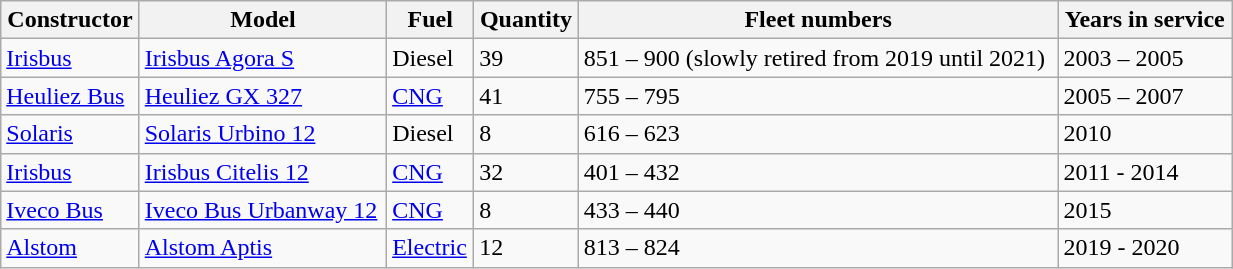<table class="wikitable" width="65%">
<tr>
<th>Constructor</th>
<th>Model</th>
<th>Fuel</th>
<th>Quantity</th>
<th>Fleet numbers</th>
<th>Years in service</th>
</tr>
<tr>
<td><a href='#'>Irisbus</a></td>
<td><a href='#'>Irisbus Agora S</a></td>
<td>Diesel</td>
<td>39</td>
<td>851 – 900 (slowly retired from 2019 until 2021)</td>
<td>2003 – 2005</td>
</tr>
<tr>
<td><a href='#'>Heuliez Bus</a></td>
<td><a href='#'>Heuliez GX 327</a></td>
<td><a href='#'>CNG</a></td>
<td>41</td>
<td>755 – 795</td>
<td>2005 – 2007</td>
</tr>
<tr>
<td><a href='#'>Solaris</a></td>
<td><a href='#'>Solaris Urbino 12</a></td>
<td>Diesel</td>
<td>8</td>
<td>616 – 623</td>
<td>2010</td>
</tr>
<tr>
<td><a href='#'>Irisbus</a></td>
<td><a href='#'>Irisbus Citelis 12</a></td>
<td><a href='#'>CNG</a></td>
<td>32</td>
<td>401 – 432</td>
<td>2011 - 2014</td>
</tr>
<tr>
<td><a href='#'>Iveco Bus</a></td>
<td><a href='#'>Iveco Bus Urbanway 12</a></td>
<td><a href='#'>CNG</a></td>
<td>8</td>
<td>433 – 440</td>
<td>2015</td>
</tr>
<tr>
<td><a href='#'>Alstom</a></td>
<td><a href='#'>Alstom Aptis</a></td>
<td><a href='#'>Electric</a></td>
<td>12</td>
<td>813 – 824</td>
<td>2019 - 2020</td>
</tr>
</table>
